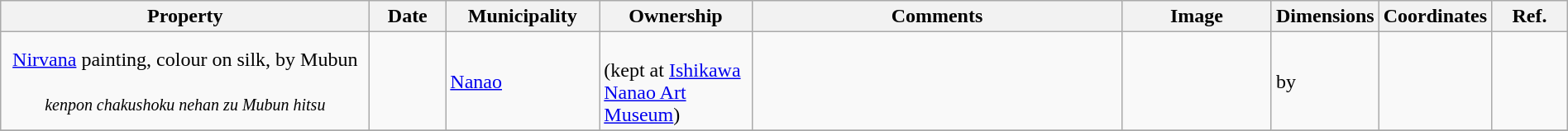<table class="wikitable sortable"  style="width:100%;">
<tr>
<th width="25%" align="left">Property</th>
<th width="5%" align="left" data-sort-type="number">Date</th>
<th width="10%" align="left">Municipality</th>
<th width="10%" align="left">Ownership</th>
<th width="25%" align="left" class="unsortable">Comments</th>
<th width="10%" align="left" class="unsortable">Image</th>
<th width="5%" align="left" class="unsortable">Dimensions</th>
<th width="5%" align="left" class="unsortable">Coordinates</th>
<th width="5%" align="left" class="unsortable">Ref.</th>
</tr>
<tr>
<td align="center"><a href='#'>Nirvana</a> painting, colour on silk, by Mubun<br><br><small><em>kenpon chakushoku nehan zu Mubun hitsu</em></small></td>
<td></td>
<td><a href='#'>Nanao</a></td>
<td><br>(kept at <a href='#'>Ishikawa Nanao Art Museum</a>)</td>
<td></td>
<td></td>
<td> by </td>
<td></td>
<td></td>
</tr>
<tr>
</tr>
</table>
